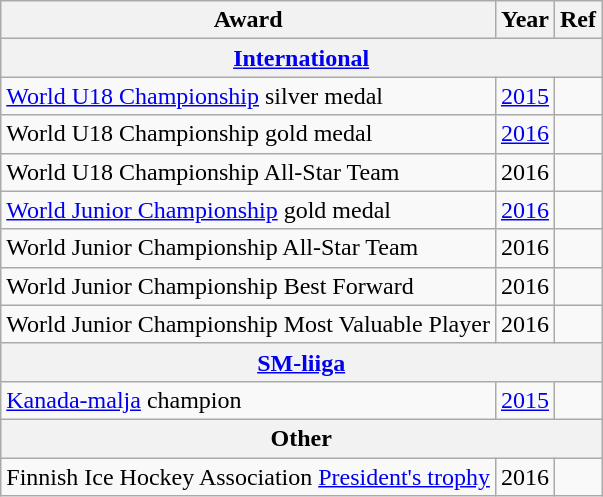<table class="wikitable">
<tr>
<th>Award</th>
<th>Year</th>
<th>Ref</th>
</tr>
<tr>
<th colspan="4"><a href='#'>International</a></th>
</tr>
<tr>
<td><a href='#'>World U18 Championship</a> silver medal</td>
<td><a href='#'>2015</a></td>
<td></td>
</tr>
<tr>
<td>World U18 Championship gold medal</td>
<td><a href='#'>2016</a></td>
<td></td>
</tr>
<tr>
<td>World U18 Championship All-Star Team</td>
<td>2016</td>
<td></td>
</tr>
<tr>
<td><a href='#'>World Junior Championship</a> gold medal</td>
<td><a href='#'>2016</a></td>
<td></td>
</tr>
<tr>
<td>World Junior Championship All-Star Team</td>
<td>2016</td>
<td></td>
</tr>
<tr>
<td>World Junior Championship Best Forward</td>
<td>2016</td>
<td></td>
</tr>
<tr>
<td>World Junior Championship Most Valuable Player</td>
<td>2016</td>
<td></td>
</tr>
<tr>
<th colspan="4"><a href='#'>SM-liiga</a></th>
</tr>
<tr>
<td><a href='#'>Kanada-malja</a> champion</td>
<td><a href='#'>2015</a></td>
<td></td>
</tr>
<tr>
<th colspan="4">Other</th>
</tr>
<tr>
<td>Finnish Ice Hockey Association <a href='#'>President's trophy</a></td>
<td>2016</td>
<td></td>
</tr>
</table>
